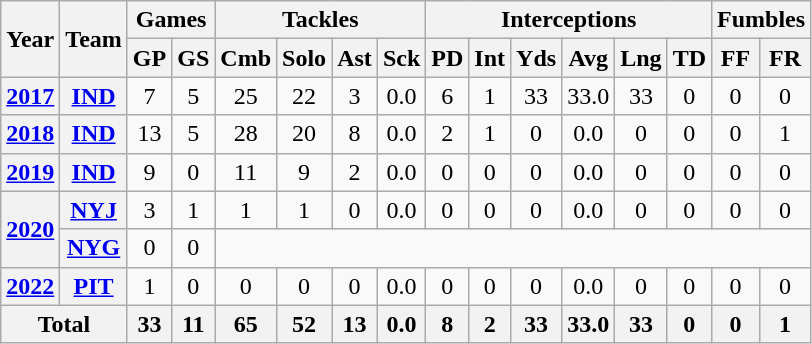<table class="wikitable" style="text-align:center;">
<tr>
<th rowspan="2">Year</th>
<th rowspan="2">Team</th>
<th colspan="2">Games</th>
<th colspan="4">Tackles</th>
<th colspan="6">Interceptions</th>
<th colspan="2">Fumbles</th>
</tr>
<tr>
<th>GP</th>
<th>GS</th>
<th>Cmb</th>
<th>Solo</th>
<th>Ast</th>
<th>Sck</th>
<th>PD</th>
<th>Int</th>
<th>Yds</th>
<th>Avg</th>
<th>Lng</th>
<th>TD</th>
<th>FF</th>
<th>FR</th>
</tr>
<tr>
<th><a href='#'>2017</a></th>
<th><a href='#'>IND</a></th>
<td>7</td>
<td>5</td>
<td>25</td>
<td>22</td>
<td>3</td>
<td>0.0</td>
<td>6</td>
<td>1</td>
<td>33</td>
<td>33.0</td>
<td>33</td>
<td>0</td>
<td>0</td>
<td>0</td>
</tr>
<tr>
<th><a href='#'>2018</a></th>
<th><a href='#'>IND</a></th>
<td>13</td>
<td>5</td>
<td>28</td>
<td>20</td>
<td>8</td>
<td>0.0</td>
<td>2</td>
<td>1</td>
<td>0</td>
<td>0.0</td>
<td>0</td>
<td>0</td>
<td>0</td>
<td>1</td>
</tr>
<tr>
<th><a href='#'>2019</a></th>
<th><a href='#'>IND</a></th>
<td>9</td>
<td>0</td>
<td>11</td>
<td>9</td>
<td>2</td>
<td>0.0</td>
<td>0</td>
<td>0</td>
<td>0</td>
<td>0.0</td>
<td>0</td>
<td>0</td>
<td>0</td>
<td>0</td>
</tr>
<tr>
<th rowspan="2"><a href='#'>2020</a></th>
<th><a href='#'>NYJ</a></th>
<td>3</td>
<td>1</td>
<td>1</td>
<td>1</td>
<td>0</td>
<td>0.0</td>
<td>0</td>
<td>0</td>
<td>0</td>
<td>0.0</td>
<td>0</td>
<td>0</td>
<td>0</td>
<td>0</td>
</tr>
<tr>
<th><a href='#'>NYG</a></th>
<td>0</td>
<td>0</td>
<td colspan="12"></td>
</tr>
<tr>
<th><a href='#'>2022</a></th>
<th><a href='#'>PIT</a></th>
<td>1</td>
<td>0</td>
<td>0</td>
<td>0</td>
<td>0</td>
<td>0.0</td>
<td>0</td>
<td>0</td>
<td>0</td>
<td>0.0</td>
<td>0</td>
<td>0</td>
<td>0</td>
<td>0</td>
</tr>
<tr>
<th colspan="2">Total</th>
<th>33</th>
<th>11</th>
<th>65</th>
<th>52</th>
<th>13</th>
<th>0.0</th>
<th>8</th>
<th>2</th>
<th>33</th>
<th>33.0</th>
<th>33</th>
<th>0</th>
<th>0</th>
<th>1</th>
</tr>
</table>
